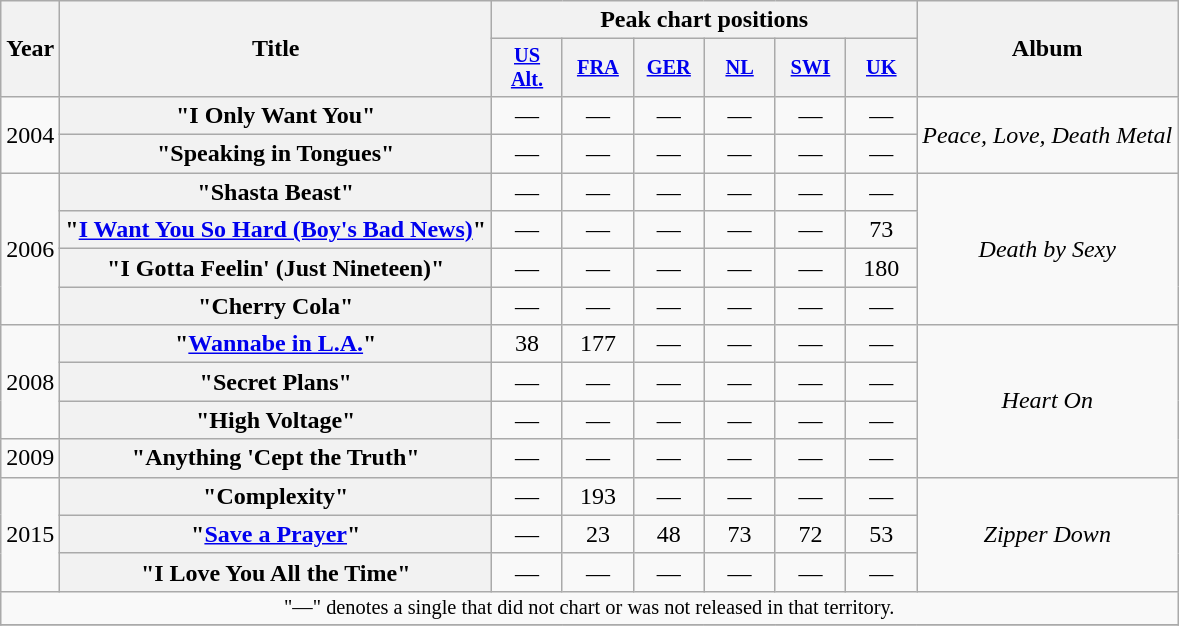<table class="wikitable plainrowheaders" style="text-align:center;">
<tr>
<th scope="col" rowspan="2">Year</th>
<th scope="col" rowspan="2">Title</th>
<th scope="col" colspan="6">Peak chart positions</th>
<th scope="col" rowspan="2">Album</th>
</tr>
<tr>
<th scope="col" style="width:3em;font-size:85%;"><a href='#'>US<br>Alt.</a><br></th>
<th scope="col" style="width:3em;font-size:85%;"><a href='#'>FRA</a><br></th>
<th scope="col" style="width:3em;font-size:85%;"><a href='#'>GER</a><br></th>
<th scope="col" style="width:3em;font-size:85%;"><a href='#'>NL</a><br></th>
<th scope="col" style="width:3em;font-size:85%;"><a href='#'>SWI</a><br></th>
<th scope="col" style="width:3em;font-size:85%;"><a href='#'>UK</a><br></th>
</tr>
<tr>
<td rowspan="2">2004</td>
<th scope="row">"I Only Want You"</th>
<td>—</td>
<td>—</td>
<td>—</td>
<td>—</td>
<td>—</td>
<td>—</td>
<td rowspan="2"><em>Peace, Love, Death Metal</em></td>
</tr>
<tr>
<th scope="row">"Speaking in Tongues"</th>
<td>—</td>
<td>—</td>
<td>—</td>
<td>—</td>
<td>—</td>
<td>—</td>
</tr>
<tr>
<td rowspan="4">2006</td>
<th scope="row">"Shasta Beast"</th>
<td>—</td>
<td>—</td>
<td>—</td>
<td>—</td>
<td>—</td>
<td>—</td>
<td rowspan="4"><em>Death by Sexy</em></td>
</tr>
<tr>
<th scope="row">"<a href='#'>I Want You So Hard (Boy's Bad News)</a>"</th>
<td>—</td>
<td>—</td>
<td>—</td>
<td>—</td>
<td>—</td>
<td>73</td>
</tr>
<tr>
<th scope="row">"I Gotta Feelin' (Just Nineteen)"</th>
<td>—</td>
<td>—</td>
<td>—</td>
<td>—</td>
<td>—</td>
<td>180</td>
</tr>
<tr>
<th scope="row">"Cherry Cola"</th>
<td>—</td>
<td>—</td>
<td>—</td>
<td>—</td>
<td>—</td>
<td>—</td>
</tr>
<tr>
<td rowspan="3">2008</td>
<th scope="row">"<a href='#'>Wannabe in L.A.</a>"</th>
<td>38</td>
<td>177</td>
<td>—</td>
<td>—</td>
<td>—</td>
<td>—</td>
<td rowspan="4"><em>Heart On</em></td>
</tr>
<tr>
<th scope="row">"Secret Plans"</th>
<td>—</td>
<td>—</td>
<td>—</td>
<td>—</td>
<td>—</td>
<td>—</td>
</tr>
<tr>
<th scope="row">"High Voltage"</th>
<td>—</td>
<td>—</td>
<td>—</td>
<td>—</td>
<td>—</td>
<td>—</td>
</tr>
<tr>
<td>2009</td>
<th scope="row">"Anything 'Cept the Truth"</th>
<td>—</td>
<td>—</td>
<td>—</td>
<td>—</td>
<td>—</td>
<td>—</td>
</tr>
<tr>
<td rowspan="3">2015</td>
<th scope="row">"Complexity"</th>
<td>—</td>
<td>193</td>
<td>—</td>
<td>—</td>
<td>—</td>
<td>—</td>
<td rowspan="3"><em>Zipper Down</em></td>
</tr>
<tr>
<th scope="row">"<a href='#'>Save a Prayer</a>"</th>
<td>—</td>
<td>23</td>
<td>48</td>
<td>73</td>
<td>72</td>
<td>53</td>
</tr>
<tr>
<th scope="row">"I Love You All the Time"</th>
<td>—</td>
<td>—</td>
<td>—</td>
<td>—</td>
<td>—</td>
<td>—</td>
</tr>
<tr>
<td colspan="20" style="font-size:85%">"—" denotes a single that did not chart or was not released in that territory.</td>
</tr>
<tr>
</tr>
</table>
